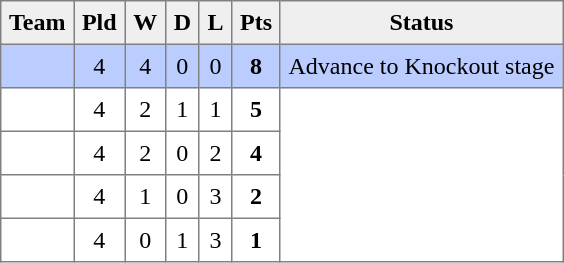<table style=border-collapse:collapse border=1 cellspacing=0 cellpadding=5>
<tr align=center bgcolor=#efefef>
<th>Team</th>
<th>Pld</th>
<th>W</th>
<th>D</th>
<th>L</th>
<th>Pts</th>
<th>Status</th>
</tr>
<tr align=center style="background:#bbccff;">
<td style="text-align:left;"> </td>
<td>4</td>
<td>4</td>
<td>0</td>
<td>0</td>
<td><strong>8</strong></td>
<td rowspan=1>Advance to Knockout stage</td>
</tr>
<tr align=center style="background:#FFFFFF;">
<td style="text-align:left;"> </td>
<td>4</td>
<td>2</td>
<td>1</td>
<td>1</td>
<td><strong>5</strong></td>
<td rowspan=4></td>
</tr>
<tr align=center style="background:#FFFFFF;">
<td style="text-align:left;"> </td>
<td>4</td>
<td>2</td>
<td>0</td>
<td>2</td>
<td><strong>4</strong></td>
</tr>
<tr align=center style="background:#FFFFFF;">
<td style="text-align:left;"> </td>
<td>4</td>
<td>1</td>
<td>0</td>
<td>3</td>
<td><strong>2</strong></td>
</tr>
<tr align=center style="background:#FFFFFF;">
<td style="text-align:left;"> </td>
<td>4</td>
<td>0</td>
<td>1</td>
<td>3</td>
<td><strong>1</strong></td>
</tr>
</table>
